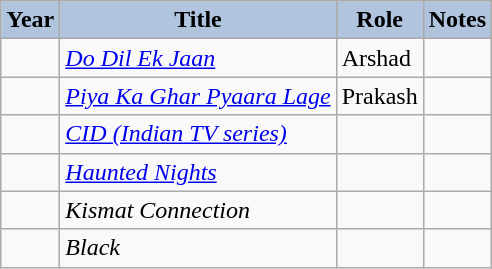<table class="wikitable">
<tr>
<th style="background:#B0C4DE;">Year</th>
<th style="background:#B0C4DE;">Title</th>
<th style="background:#B0C4DE;">Role</th>
<th style="background:#B0C4DE;">Notes</th>
</tr>
<tr>
<td></td>
<td><em><a href='#'>Do Dil Ek Jaan</a></em></td>
<td>Arshad</td>
<td></td>
</tr>
<tr>
<td></td>
<td><em><a href='#'>Piya Ka Ghar Pyaara Lage</a></em></td>
<td>Prakash</td>
<td></td>
</tr>
<tr>
<td></td>
<td><em><a href='#'>CID (Indian TV series)</a></em></td>
<td></td>
<td></td>
</tr>
<tr>
<td></td>
<td><em><a href='#'>Haunted Nights</a></em></td>
<td></td>
<td></td>
</tr>
<tr>
<td></td>
<td><em>Kismat Connection</em></td>
<td></td>
<td></td>
</tr>
<tr>
<td></td>
<td><em>Black</em></td>
<td></td>
<td></td>
</tr>
</table>
